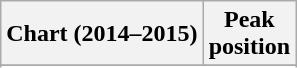<table class="wikitable sortable">
<tr>
<th>Chart (2014–2015)</th>
<th>Peak<br>position</th>
</tr>
<tr>
</tr>
<tr>
</tr>
<tr>
</tr>
<tr>
</tr>
</table>
